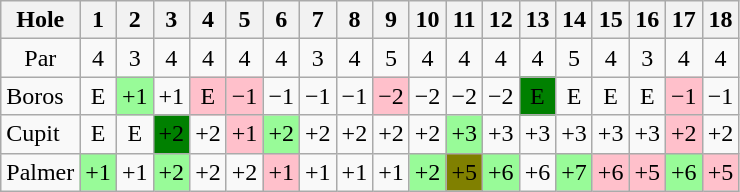<table class="wikitable" style="text-align:center">
<tr>
<th>Hole</th>
<th> 1 </th>
<th> 2 </th>
<th> 3 </th>
<th> 4 </th>
<th> 5 </th>
<th> 6 </th>
<th> 7 </th>
<th> 8 </th>
<th> 9 </th>
<th>10</th>
<th>11</th>
<th>12</th>
<th>13</th>
<th>14</th>
<th>15</th>
<th>16</th>
<th>17</th>
<th>18</th>
</tr>
<tr>
<td>Par</td>
<td>4</td>
<td>3</td>
<td>4</td>
<td>4</td>
<td>4</td>
<td>4</td>
<td>3</td>
<td>4</td>
<td>5</td>
<td>4</td>
<td>4</td>
<td>4</td>
<td>4</td>
<td>5</td>
<td>4</td>
<td>3</td>
<td>4</td>
<td>4</td>
</tr>
<tr>
<td align=left> Boros</td>
<td>E</td>
<td style="background: PaleGreen;">+1</td>
<td>+1</td>
<td style="background: Pink;">E</td>
<td style="background: Pink;">−1</td>
<td>−1</td>
<td>−1</td>
<td>−1</td>
<td style="background: Pink;">−2</td>
<td>−2</td>
<td>−2</td>
<td>−2</td>
<td style="background: Green;">E</td>
<td>E</td>
<td>E</td>
<td>E</td>
<td style="background: Pink;">−1</td>
<td>−1</td>
</tr>
<tr>
<td align=left> Cupit</td>
<td>E</td>
<td>E</td>
<td style="background: Green;">+2</td>
<td>+2</td>
<td style="background: Pink;">+1</td>
<td style="background: PaleGreen;">+2</td>
<td>+2</td>
<td>+2</td>
<td>+2</td>
<td>+2</td>
<td style="background: PaleGreen;">+3</td>
<td>+3</td>
<td>+3</td>
<td>+3</td>
<td>+3</td>
<td>+3</td>
<td style="background: Pink;">+2</td>
<td>+2</td>
</tr>
<tr>
<td align=left> Palmer</td>
<td style="background: PaleGreen;">+1</td>
<td>+1</td>
<td style="background: PaleGreen;">+2</td>
<td>+2</td>
<td>+2</td>
<td style="background: Pink;">+1</td>
<td>+1</td>
<td>+1</td>
<td>+1</td>
<td style="background: PaleGreen;">+2</td>
<td style="background: Olive;">+5</td>
<td style="background: PaleGreen;">+6</td>
<td>+6</td>
<td style="background: PaleGreen;">+7</td>
<td style="background: Pink;">+6</td>
<td style="background: Pink;">+5</td>
<td style="background: PaleGreen;">+6</td>
<td style="background: Pink;">+5</td>
</tr>
</table>
